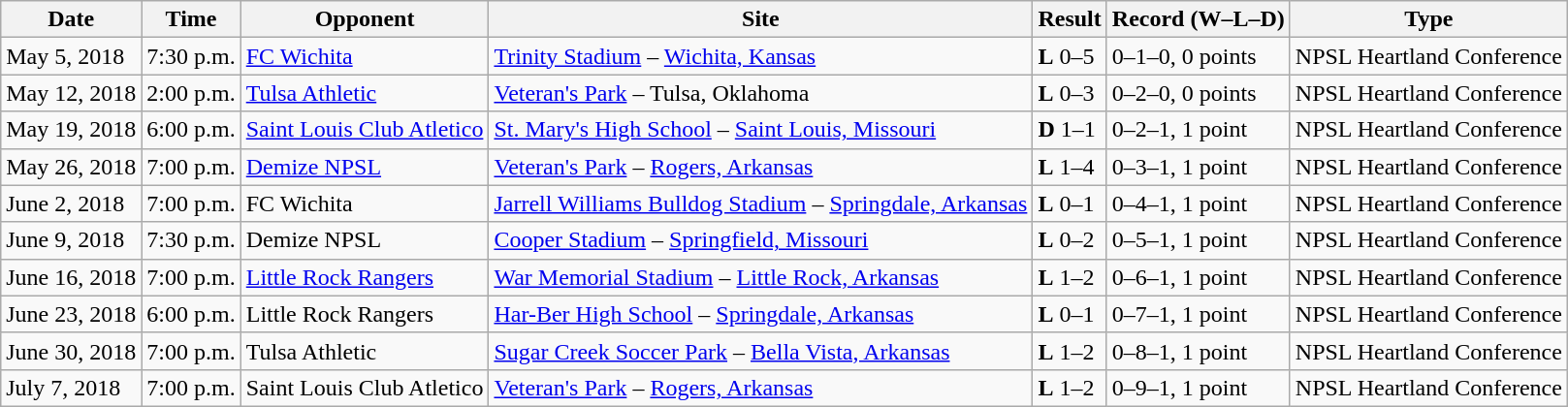<table class="wikitable">
<tr>
<th>Date</th>
<th>Time</th>
<th>Opponent</th>
<th>Site</th>
<th>Result</th>
<th>Record (W–L–D)</th>
<th>Type</th>
</tr>
<tr>
<td>May 5, 2018</td>
<td>7:30 p.m.</td>
<td><a href='#'>FC Wichita</a></td>
<td><a href='#'>Trinity Stadium</a> – <a href='#'>Wichita, Kansas</a></td>
<td><strong>L</strong> 0–5</td>
<td>0–1–0, 0 points</td>
<td>NPSL Heartland Conference</td>
</tr>
<tr>
<td>May 12, 2018</td>
<td>2:00 p.m.</td>
<td><a href='#'>Tulsa Athletic</a></td>
<td><a href='#'>Veteran's Park</a> – Tulsa, Oklahoma</td>
<td><strong>L</strong> 0–3</td>
<td>0–2–0, 0 points</td>
<td>NPSL Heartland Conference</td>
</tr>
<tr>
<td>May 19, 2018</td>
<td>6:00 p.m.</td>
<td><a href='#'>Saint Louis Club Atletico</a></td>
<td><a href='#'>St. Mary's High School</a> – <a href='#'>Saint Louis, Missouri</a></td>
<td><strong>D</strong> 1–1</td>
<td>0–2–1, 1 point</td>
<td>NPSL Heartland Conference</td>
</tr>
<tr>
<td>May 26, 2018</td>
<td>7:00 p.m.</td>
<td><a href='#'>Demize NPSL</a></td>
<td><a href='#'>Veteran's Park</a> – <a href='#'>Rogers, Arkansas</a></td>
<td><strong>L</strong> 1–4</td>
<td>0–3–1, 1 point</td>
<td>NPSL Heartland Conference</td>
</tr>
<tr>
<td>June 2, 2018</td>
<td>7:00 p.m.</td>
<td>FC Wichita</td>
<td><a href='#'>Jarrell Williams Bulldog Stadium</a> – <a href='#'>Springdale, Arkansas</a></td>
<td><strong>L</strong> 0–1</td>
<td>0–4–1, 1 point</td>
<td>NPSL Heartland Conference</td>
</tr>
<tr>
<td>June 9, 2018</td>
<td>7:30 p.m.</td>
<td>Demize NPSL</td>
<td><a href='#'>Cooper Stadium</a> – <a href='#'>Springfield, Missouri</a></td>
<td><strong>L</strong> 0–2</td>
<td>0–5–1, 1 point</td>
<td>NPSL Heartland Conference</td>
</tr>
<tr>
<td>June 16, 2018</td>
<td>7:00 p.m.</td>
<td><a href='#'>Little Rock Rangers</a></td>
<td><a href='#'>War Memorial Stadium</a> – <a href='#'>Little Rock, Arkansas</a></td>
<td><strong>L</strong> 1–2</td>
<td>0–6–1, 1 point</td>
<td>NPSL Heartland Conference</td>
</tr>
<tr>
<td>June 23, 2018</td>
<td>6:00 p.m.</td>
<td>Little Rock Rangers</td>
<td><a href='#'>Har-Ber High School</a> – <a href='#'>Springdale, Arkansas</a></td>
<td><strong>L</strong> 0–1</td>
<td>0–7–1, 1 point</td>
<td>NPSL Heartland Conference</td>
</tr>
<tr>
<td>June 30, 2018</td>
<td>7:00 p.m.</td>
<td>Tulsa Athletic</td>
<td><a href='#'>Sugar Creek Soccer Park</a> – <a href='#'>Bella Vista, Arkansas</a></td>
<td><strong>L</strong> 1–2</td>
<td>0–8–1, 1 point</td>
<td>NPSL Heartland Conference</td>
</tr>
<tr>
<td>July 7, 2018</td>
<td>7:00 p.m.</td>
<td>Saint Louis Club Atletico</td>
<td><a href='#'>Veteran's Park</a> – <a href='#'>Rogers, Arkansas</a></td>
<td><strong>L</strong> 1–2</td>
<td>0–9–1, 1 point</td>
<td>NPSL Heartland Conference</td>
</tr>
</table>
